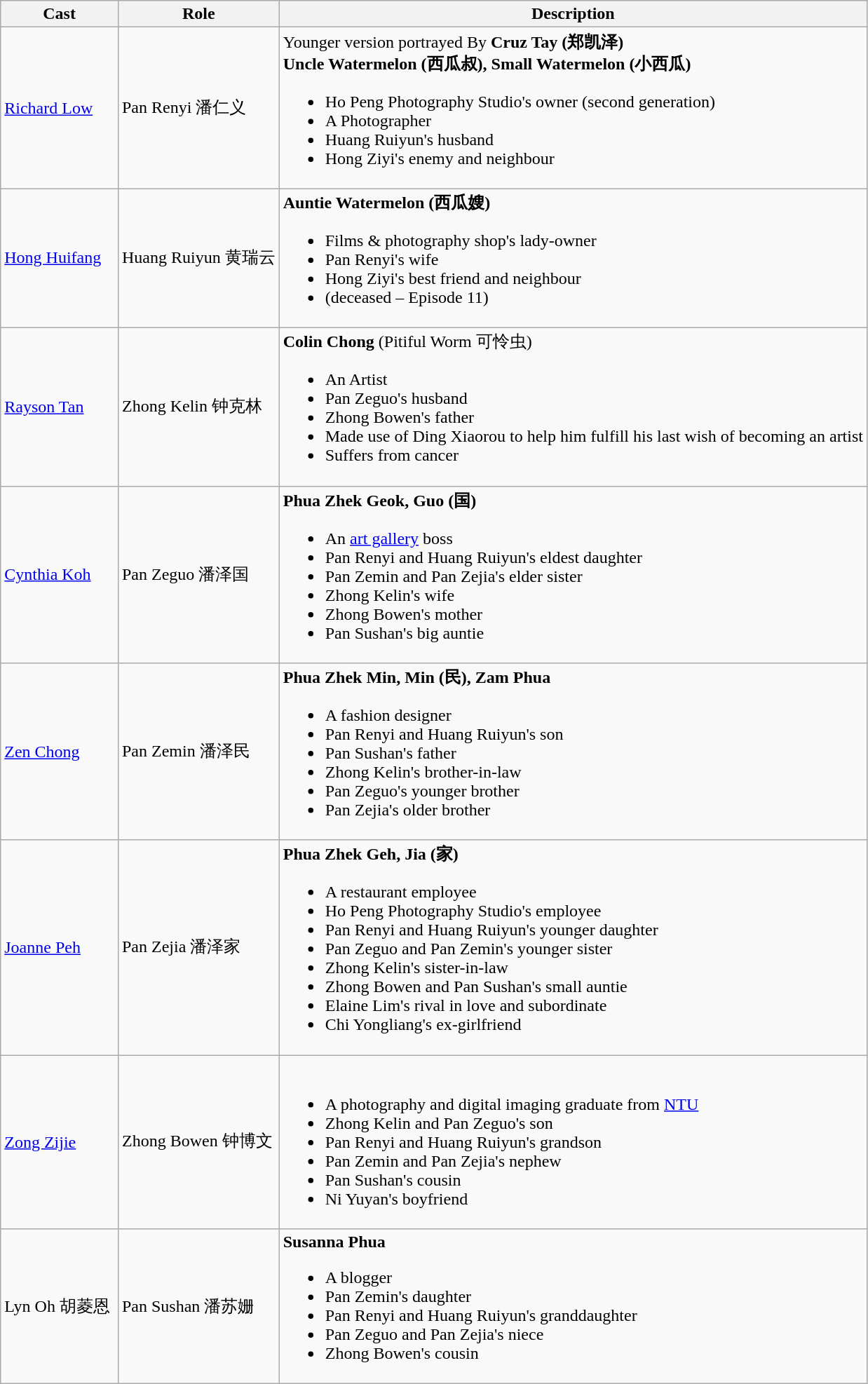<table class="wikitable">
<tr>
<th>Cast</th>
<th>Role</th>
<th>Description</th>
</tr>
<tr>
<td><a href='#'>Richard Low</a></td>
<td>Pan Renyi 潘仁义</td>
<td>Younger version portrayed By <strong>Cruz Tay (郑凯泽)</strong> <br> <strong>Uncle Watermelon (西瓜叔), Small Watermelon (小西瓜)</strong><br><ul><li>Ho Peng Photography Studio's owner (second generation)</li><li>A Photographer</li><li>Huang Ruiyun's husband</li><li>Hong Ziyi's enemy and neighbour</li></ul></td>
</tr>
<tr>
<td><a href='#'>Hong Huifang</a></td>
<td>Huang Ruiyun 黄瑞云</td>
<td><strong>Auntie Watermelon (西瓜嫂)</strong><br><ul><li>Films & photography shop's lady-owner</li><li>Pan Renyi's wife</li><li>Hong Ziyi's best friend and neighbour</li><li>(deceased – Episode 11)</li></ul></td>
</tr>
<tr>
<td><a href='#'>Rayson Tan</a></td>
<td>Zhong Kelin 钟克林</td>
<td><strong>Colin Chong</strong> (Pitiful Worm 可怜虫)<br><ul><li>An Artist</li><li>Pan Zeguo's husband</li><li>Zhong Bowen's father</li><li>Made use of Ding Xiaorou to help him fulfill his last wish of becoming an artist</li><li>Suffers from cancer</li></ul></td>
</tr>
<tr>
<td><a href='#'>Cynthia Koh</a></td>
<td>Pan Zeguo 潘泽国</td>
<td><strong>Phua Zhek Geok, Guo (国)</strong><br><ul><li>An <a href='#'>art gallery</a> boss</li><li>Pan Renyi and Huang Ruiyun's eldest daughter</li><li>Pan Zemin and Pan Zejia's elder sister</li><li>Zhong Kelin's wife</li><li>Zhong Bowen's mother</li><li>Pan Sushan's big auntie</li></ul></td>
</tr>
<tr>
<td><a href='#'>Zen Chong</a></td>
<td>Pan Zemin 潘泽民</td>
<td><strong>Phua Zhek Min, Min (民), Zam Phua</strong><br><ul><li>A fashion designer</li><li>Pan Renyi and Huang Ruiyun's son</li><li>Pan Sushan's father</li><li>Zhong Kelin's brother-in-law</li><li>Pan Zeguo's younger brother</li><li>Pan Zejia's older brother</li></ul></td>
</tr>
<tr>
<td><a href='#'>Joanne Peh</a></td>
<td>Pan Zejia 潘泽家</td>
<td><strong>Phua Zhek Geh, Jia (家)</strong><br><ul><li>A restaurant employee</li><li>Ho Peng Photography Studio's employee</li><li>Pan Renyi and Huang Ruiyun's younger daughter</li><li>Pan Zeguo and Pan Zemin's younger sister</li><li>Zhong Kelin's sister-in-law</li><li>Zhong Bowen and Pan Sushan's small auntie</li><li>Elaine Lim's rival in love and subordinate</li><li>Chi Yongliang's ex-girlfriend</li></ul></td>
</tr>
<tr>
<td><a href='#'>Zong Zijie</a></td>
<td>Zhong Bowen 钟博文</td>
<td><br><ul><li>A photography and digital imaging graduate from <a href='#'>NTU</a></li><li>Zhong Kelin and Pan Zeguo's son</li><li>Pan Renyi and Huang Ruiyun's grandson</li><li>Pan Zemin and Pan Zejia's nephew</li><li>Pan Sushan's cousin</li><li>Ni Yuyan's boyfriend</li></ul></td>
</tr>
<tr>
<td>Lyn Oh 胡菱恩 </td>
<td>Pan Sushan 潘苏姗</td>
<td><strong>Susanna Phua</strong><br><ul><li>A blogger</li><li>Pan Zemin's daughter</li><li>Pan Renyi and Huang Ruiyun's granddaughter</li><li>Pan Zeguo and Pan Zejia's niece</li><li>Zhong Bowen's cousin</li></ul></td>
</tr>
</table>
